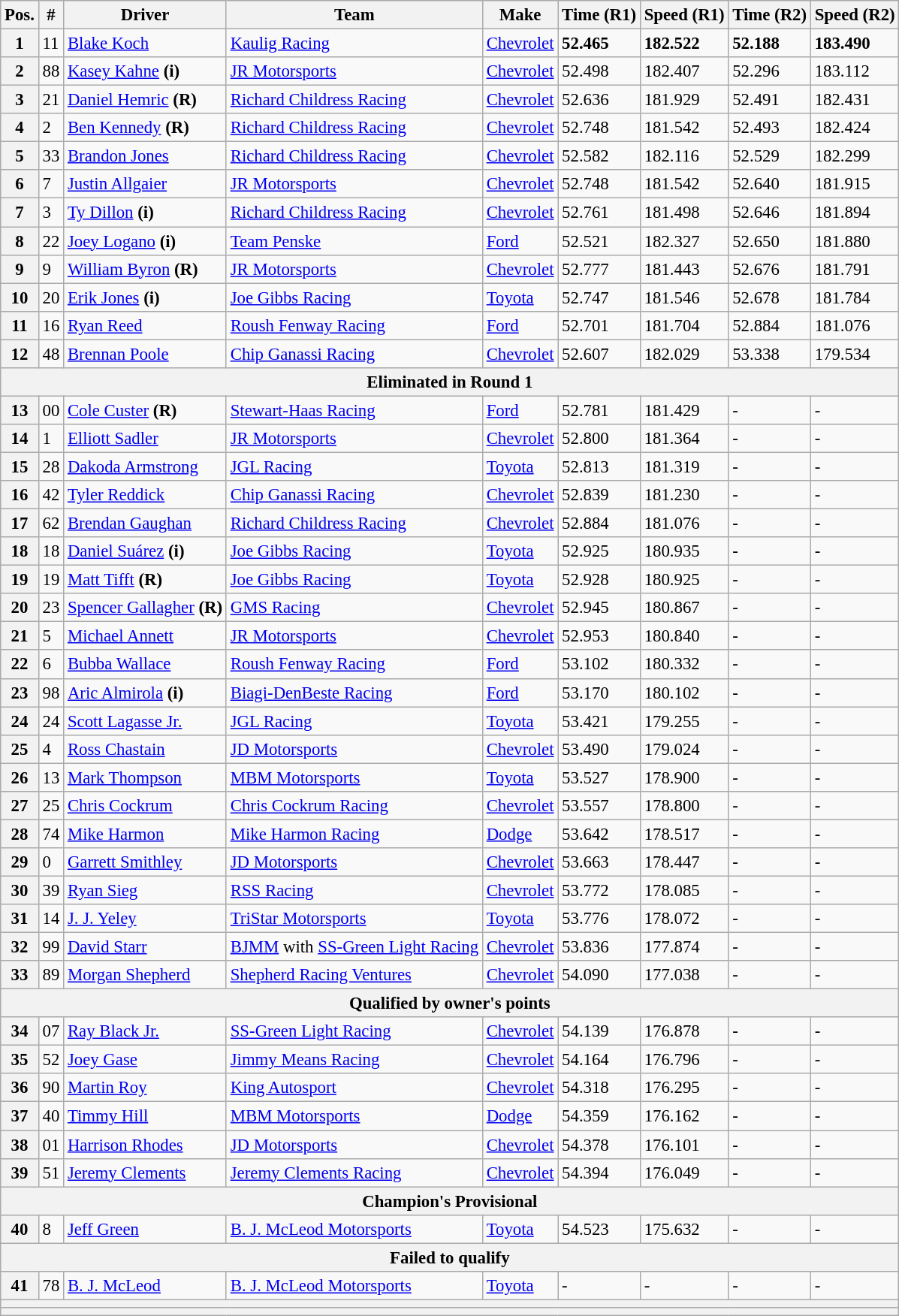<table class="wikitable" style="font-size:95%">
<tr>
<th>Pos.</th>
<th>#</th>
<th>Driver</th>
<th>Team</th>
<th>Make</th>
<th>Time (R1)</th>
<th>Speed (R1)</th>
<th>Time (R2)</th>
<th>Speed (R2)</th>
</tr>
<tr>
<th>1</th>
<td>11</td>
<td><a href='#'>Blake Koch</a></td>
<td><a href='#'>Kaulig Racing</a></td>
<td><a href='#'>Chevrolet</a></td>
<td><strong>52.465</strong></td>
<td><strong>182.522</strong></td>
<td><strong>52.188</strong></td>
<td><strong>183.490</strong></td>
</tr>
<tr>
<th>2</th>
<td>88</td>
<td><a href='#'>Kasey Kahne</a> <strong>(i)</strong></td>
<td><a href='#'>JR Motorsports</a></td>
<td><a href='#'>Chevrolet</a></td>
<td>52.498</td>
<td>182.407</td>
<td>52.296</td>
<td>183.112</td>
</tr>
<tr>
<th>3</th>
<td>21</td>
<td><a href='#'>Daniel Hemric</a> <strong>(R)</strong></td>
<td><a href='#'>Richard Childress Racing</a></td>
<td><a href='#'>Chevrolet</a></td>
<td>52.636</td>
<td>181.929</td>
<td>52.491</td>
<td>182.431</td>
</tr>
<tr>
<th>4</th>
<td>2</td>
<td><a href='#'>Ben Kennedy</a> <strong>(R)</strong></td>
<td><a href='#'>Richard Childress Racing</a></td>
<td><a href='#'>Chevrolet</a></td>
<td>52.748</td>
<td>181.542</td>
<td>52.493</td>
<td>182.424</td>
</tr>
<tr>
<th>5</th>
<td>33</td>
<td><a href='#'>Brandon Jones</a></td>
<td><a href='#'>Richard Childress Racing</a></td>
<td><a href='#'>Chevrolet</a></td>
<td>52.582</td>
<td>182.116</td>
<td>52.529</td>
<td>182.299</td>
</tr>
<tr>
<th>6</th>
<td>7</td>
<td><a href='#'>Justin Allgaier</a></td>
<td><a href='#'>JR Motorsports</a></td>
<td><a href='#'>Chevrolet</a></td>
<td>52.748</td>
<td>181.542</td>
<td>52.640</td>
<td>181.915</td>
</tr>
<tr>
<th>7</th>
<td>3</td>
<td><a href='#'>Ty Dillon</a> <strong>(i)</strong></td>
<td><a href='#'>Richard Childress Racing</a></td>
<td><a href='#'>Chevrolet</a></td>
<td>52.761</td>
<td>181.498</td>
<td>52.646</td>
<td>181.894</td>
</tr>
<tr>
<th>8</th>
<td>22</td>
<td><a href='#'>Joey Logano</a> <strong>(i)</strong></td>
<td><a href='#'>Team Penske</a></td>
<td><a href='#'>Ford</a></td>
<td>52.521</td>
<td>182.327</td>
<td>52.650</td>
<td>181.880</td>
</tr>
<tr>
<th>9</th>
<td>9</td>
<td><a href='#'>William Byron</a> <strong>(R)</strong></td>
<td><a href='#'>JR Motorsports</a></td>
<td><a href='#'>Chevrolet</a></td>
<td>52.777</td>
<td>181.443</td>
<td>52.676</td>
<td>181.791</td>
</tr>
<tr>
<th>10</th>
<td>20</td>
<td><a href='#'>Erik Jones</a> <strong>(i)</strong></td>
<td><a href='#'>Joe Gibbs Racing</a></td>
<td><a href='#'>Toyota</a></td>
<td>52.747</td>
<td>181.546</td>
<td>52.678</td>
<td>181.784</td>
</tr>
<tr>
<th>11</th>
<td>16</td>
<td><a href='#'>Ryan Reed</a></td>
<td><a href='#'>Roush Fenway Racing</a></td>
<td><a href='#'>Ford</a></td>
<td>52.701</td>
<td>181.704</td>
<td>52.884</td>
<td>181.076</td>
</tr>
<tr>
<th>12</th>
<td>48</td>
<td><a href='#'>Brennan Poole</a></td>
<td><a href='#'>Chip Ganassi Racing</a></td>
<td><a href='#'>Chevrolet</a></td>
<td>52.607</td>
<td>182.029</td>
<td>53.338</td>
<td>179.534</td>
</tr>
<tr>
<th colspan="9">Eliminated in Round 1</th>
</tr>
<tr>
<th>13</th>
<td>00</td>
<td><a href='#'>Cole Custer</a> <strong>(R)</strong></td>
<td><a href='#'>Stewart-Haas Racing</a></td>
<td><a href='#'>Ford</a></td>
<td>52.781</td>
<td>181.429</td>
<td>-</td>
<td>-</td>
</tr>
<tr>
<th>14</th>
<td>1</td>
<td><a href='#'>Elliott Sadler</a></td>
<td><a href='#'>JR Motorsports</a></td>
<td><a href='#'>Chevrolet</a></td>
<td>52.800</td>
<td>181.364</td>
<td>-</td>
<td>-</td>
</tr>
<tr>
<th>15</th>
<td>28</td>
<td><a href='#'>Dakoda Armstrong</a></td>
<td><a href='#'>JGL Racing</a></td>
<td><a href='#'>Toyota</a></td>
<td>52.813</td>
<td>181.319</td>
<td>-</td>
<td>-</td>
</tr>
<tr>
<th>16</th>
<td>42</td>
<td><a href='#'>Tyler Reddick</a></td>
<td><a href='#'>Chip Ganassi Racing</a></td>
<td><a href='#'>Chevrolet</a></td>
<td>52.839</td>
<td>181.230</td>
<td>-</td>
<td>-</td>
</tr>
<tr>
<th>17</th>
<td>62</td>
<td><a href='#'>Brendan Gaughan</a></td>
<td><a href='#'>Richard Childress Racing</a></td>
<td><a href='#'>Chevrolet</a></td>
<td>52.884</td>
<td>181.076</td>
<td>-</td>
<td>-</td>
</tr>
<tr>
<th>18</th>
<td>18</td>
<td><a href='#'>Daniel Suárez</a> <strong>(i)</strong></td>
<td><a href='#'>Joe Gibbs Racing</a></td>
<td><a href='#'>Toyota</a></td>
<td>52.925</td>
<td>180.935</td>
<td>-</td>
<td>-</td>
</tr>
<tr>
<th>19</th>
<td>19</td>
<td><a href='#'>Matt Tifft</a> <strong>(R)</strong></td>
<td><a href='#'>Joe Gibbs Racing</a></td>
<td><a href='#'>Toyota</a></td>
<td>52.928</td>
<td>180.925</td>
<td>-</td>
<td>-</td>
</tr>
<tr>
<th>20</th>
<td>23</td>
<td><a href='#'>Spencer Gallagher</a> <strong>(R)</strong></td>
<td><a href='#'>GMS Racing</a></td>
<td><a href='#'>Chevrolet</a></td>
<td>52.945</td>
<td>180.867</td>
<td>-</td>
<td>-</td>
</tr>
<tr>
<th>21</th>
<td>5</td>
<td><a href='#'>Michael Annett</a></td>
<td><a href='#'>JR Motorsports</a></td>
<td><a href='#'>Chevrolet</a></td>
<td>52.953</td>
<td>180.840</td>
<td>-</td>
<td>-</td>
</tr>
<tr>
<th>22</th>
<td>6</td>
<td><a href='#'>Bubba Wallace</a></td>
<td><a href='#'>Roush Fenway Racing</a></td>
<td><a href='#'>Ford</a></td>
<td>53.102</td>
<td>180.332</td>
<td>-</td>
<td>-</td>
</tr>
<tr>
<th>23</th>
<td>98</td>
<td><a href='#'>Aric Almirola</a> <strong>(i)</strong></td>
<td><a href='#'>Biagi-DenBeste Racing</a></td>
<td><a href='#'>Ford</a></td>
<td>53.170</td>
<td>180.102</td>
<td>-</td>
<td>-</td>
</tr>
<tr>
<th>24</th>
<td>24</td>
<td><a href='#'>Scott Lagasse Jr.</a></td>
<td><a href='#'>JGL Racing</a></td>
<td><a href='#'>Toyota</a></td>
<td>53.421</td>
<td>179.255</td>
<td>-</td>
<td>-</td>
</tr>
<tr>
<th>25</th>
<td>4</td>
<td><a href='#'>Ross Chastain</a></td>
<td><a href='#'>JD Motorsports</a></td>
<td><a href='#'>Chevrolet</a></td>
<td>53.490</td>
<td>179.024</td>
<td>-</td>
<td>-</td>
</tr>
<tr>
<th>26</th>
<td>13</td>
<td><a href='#'>Mark Thompson</a></td>
<td><a href='#'>MBM Motorsports</a></td>
<td><a href='#'>Toyota</a></td>
<td>53.527</td>
<td>178.900</td>
<td>-</td>
<td>-</td>
</tr>
<tr>
<th>27</th>
<td>25</td>
<td><a href='#'>Chris Cockrum</a></td>
<td><a href='#'>Chris Cockrum Racing</a></td>
<td><a href='#'>Chevrolet</a></td>
<td>53.557</td>
<td>178.800</td>
<td>-</td>
<td>-</td>
</tr>
<tr>
<th>28</th>
<td>74</td>
<td><a href='#'>Mike Harmon</a></td>
<td><a href='#'>Mike Harmon Racing</a></td>
<td><a href='#'>Dodge</a></td>
<td>53.642</td>
<td>178.517</td>
<td>-</td>
<td>-</td>
</tr>
<tr>
<th>29</th>
<td>0</td>
<td><a href='#'>Garrett Smithley</a></td>
<td><a href='#'>JD Motorsports</a></td>
<td><a href='#'>Chevrolet</a></td>
<td>53.663</td>
<td>178.447</td>
<td>-</td>
<td>-</td>
</tr>
<tr>
<th>30</th>
<td>39</td>
<td><a href='#'>Ryan Sieg</a></td>
<td><a href='#'>RSS Racing</a></td>
<td><a href='#'>Chevrolet</a></td>
<td>53.772</td>
<td>178.085</td>
<td>-</td>
<td>-</td>
</tr>
<tr>
<th>31</th>
<td>14</td>
<td><a href='#'>J. J. Yeley</a></td>
<td><a href='#'>TriStar Motorsports</a></td>
<td><a href='#'>Toyota</a></td>
<td>53.776</td>
<td>178.072</td>
<td>-</td>
<td>-</td>
</tr>
<tr>
<th>32</th>
<td>99</td>
<td><a href='#'>David Starr</a></td>
<td><a href='#'>BJMM</a> with <a href='#'>SS-Green Light Racing</a></td>
<td><a href='#'>Chevrolet</a></td>
<td>53.836</td>
<td>177.874</td>
<td>-</td>
<td>-</td>
</tr>
<tr>
<th>33</th>
<td>89</td>
<td><a href='#'>Morgan Shepherd</a></td>
<td><a href='#'>Shepherd Racing Ventures</a></td>
<td><a href='#'>Chevrolet</a></td>
<td>54.090</td>
<td>177.038</td>
<td>-</td>
<td>-</td>
</tr>
<tr>
<th colspan="9">Qualified by owner's points</th>
</tr>
<tr>
<th>34</th>
<td>07</td>
<td><a href='#'>Ray Black Jr.</a></td>
<td><a href='#'>SS-Green Light Racing</a></td>
<td><a href='#'>Chevrolet</a></td>
<td>54.139</td>
<td>176.878</td>
<td>-</td>
<td>-</td>
</tr>
<tr>
<th>35</th>
<td>52</td>
<td><a href='#'>Joey Gase</a></td>
<td><a href='#'>Jimmy Means Racing</a></td>
<td><a href='#'>Chevrolet</a></td>
<td>54.164</td>
<td>176.796</td>
<td>-</td>
<td>-</td>
</tr>
<tr>
<th>36</th>
<td>90</td>
<td><a href='#'>Martin Roy</a></td>
<td><a href='#'>King Autosport</a></td>
<td><a href='#'>Chevrolet</a></td>
<td>54.318</td>
<td>176.295</td>
<td>-</td>
<td>-</td>
</tr>
<tr>
<th>37</th>
<td>40</td>
<td><a href='#'>Timmy Hill</a></td>
<td><a href='#'>MBM Motorsports</a></td>
<td><a href='#'>Dodge</a></td>
<td>54.359</td>
<td>176.162</td>
<td>-</td>
<td>-</td>
</tr>
<tr>
<th>38</th>
<td>01</td>
<td><a href='#'>Harrison Rhodes</a></td>
<td><a href='#'>JD Motorsports</a></td>
<td><a href='#'>Chevrolet</a></td>
<td>54.378</td>
<td>176.101</td>
<td>-</td>
<td>-</td>
</tr>
<tr>
<th>39</th>
<td>51</td>
<td><a href='#'>Jeremy Clements</a></td>
<td><a href='#'>Jeremy Clements Racing</a></td>
<td><a href='#'>Chevrolet</a></td>
<td>54.394</td>
<td>176.049</td>
<td>-</td>
<td>-</td>
</tr>
<tr>
<th colspan="9">Champion's Provisional</th>
</tr>
<tr>
<th>40</th>
<td>8</td>
<td><a href='#'>Jeff Green</a></td>
<td><a href='#'>B. J. McLeod Motorsports</a></td>
<td><a href='#'>Toyota</a></td>
<td>54.523</td>
<td>175.632</td>
<td>-</td>
<td>-</td>
</tr>
<tr>
<th colspan="9">Failed to qualify</th>
</tr>
<tr>
<th>41</th>
<td>78</td>
<td><a href='#'>B. J. McLeod</a></td>
<td><a href='#'>B. J. McLeod Motorsports</a></td>
<td><a href='#'>Toyota</a></td>
<td>-</td>
<td>-</td>
<td>-</td>
<td>-</td>
</tr>
<tr>
<th colspan="9"></th>
</tr>
<tr>
<th colspan="9"></th>
</tr>
</table>
